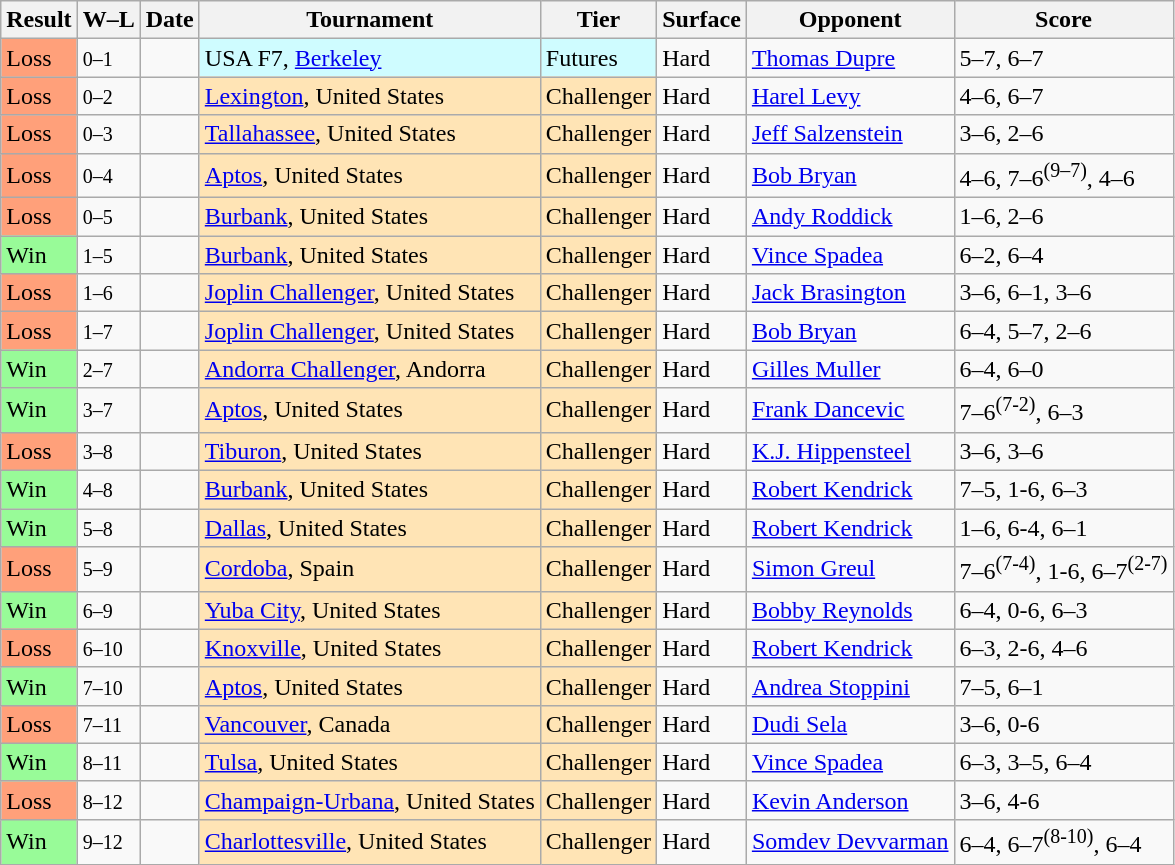<table class="sortable wikitable">
<tr>
<th>Result</th>
<th class="unsortable">W–L</th>
<th>Date</th>
<th>Tournament</th>
<th>Tier</th>
<th>Surface</th>
<th>Opponent</th>
<th class="unsortable">Score</th>
</tr>
<tr>
<td bgcolor=FFA07A>Loss</td>
<td><small>0–1</small></td>
<td></td>
<td style="background:#cffcff;">USA F7, <a href='#'>Berkeley</a></td>
<td style="background:#cffcff;">Futures</td>
<td>Hard</td>
<td> <a href='#'>Thomas Dupre</a></td>
<td>5–7, 6–7</td>
</tr>
<tr>
<td bgcolor=FFA07A>Loss</td>
<td><small>0–2</small></td>
<td></td>
<td style="background:moccasin;"><a href='#'>Lexington</a>, United States</td>
<td style="background:moccasin;">Challenger</td>
<td>Hard</td>
<td> <a href='#'>Harel Levy</a></td>
<td>4–6, 6–7</td>
</tr>
<tr>
<td bgcolor=FFA07A>Loss</td>
<td><small>0–3</small></td>
<td></td>
<td style="background:moccasin;"><a href='#'>Tallahassee</a>, United States</td>
<td style="background:moccasin;">Challenger</td>
<td>Hard</td>
<td> <a href='#'>Jeff Salzenstein</a></td>
<td>3–6, 2–6</td>
</tr>
<tr>
<td bgcolor=FFA07A>Loss</td>
<td><small>0–4</small></td>
<td></td>
<td style="background:moccasin;"><a href='#'>Aptos</a>, United States</td>
<td style="background:moccasin;">Challenger</td>
<td>Hard</td>
<td> <a href='#'>Bob Bryan</a></td>
<td>4–6, 7–6<sup>(9–7)</sup>, 4–6</td>
</tr>
<tr>
<td bgcolor=FFA07A>Loss</td>
<td><small>0–5</small></td>
<td></td>
<td style="background:moccasin;"><a href='#'>Burbank</a>, United States</td>
<td style="background:moccasin;">Challenger</td>
<td>Hard</td>
<td> <a href='#'>Andy Roddick</a></td>
<td>1–6, 2–6</td>
</tr>
<tr>
<td bgcolor=98FB98>Win</td>
<td><small>1–5</small></td>
<td></td>
<td style="background:moccasin;"><a href='#'>Burbank</a>, United States</td>
<td style="background:moccasin;">Challenger</td>
<td>Hard</td>
<td> <a href='#'>Vince Spadea</a></td>
<td>6–2, 6–4</td>
</tr>
<tr>
<td bgcolor=FFA07A>Loss</td>
<td><small>1–6</small></td>
<td></td>
<td style="background:moccasin;"><a href='#'>Joplin Challenger</a>, United States</td>
<td style="background:moccasin;">Challenger</td>
<td>Hard</td>
<td> <a href='#'>Jack Brasington</a></td>
<td>3–6, 6–1, 3–6</td>
</tr>
<tr>
<td bgcolor=FFA07A>Loss</td>
<td><small>1–7</small></td>
<td></td>
<td style="background:moccasin;"><a href='#'>Joplin Challenger</a>, United States</td>
<td style="background:moccasin;">Challenger</td>
<td>Hard</td>
<td> <a href='#'>Bob Bryan</a></td>
<td>6–4, 5–7, 2–6</td>
</tr>
<tr>
<td bgcolor=98FB98>Win</td>
<td><small>2–7</small></td>
<td></td>
<td style="background:moccasin;"><a href='#'>Andorra Challenger</a>, Andorra</td>
<td style="background:moccasin;">Challenger</td>
<td>Hard</td>
<td> <a href='#'>Gilles Muller</a></td>
<td>6–4, 6–0</td>
</tr>
<tr>
<td bgcolor=98FB98>Win</td>
<td><small>3–7</small></td>
<td></td>
<td style="background:moccasin;"><a href='#'>Aptos</a>, United States</td>
<td style="background:moccasin;">Challenger</td>
<td>Hard</td>
<td> <a href='#'>Frank Dancevic</a></td>
<td>7–6<sup>(7-2)</sup>, 6–3</td>
</tr>
<tr>
<td bgcolor=FFA07A>Loss</td>
<td><small>3–8</small></td>
<td></td>
<td style="background:moccasin;"><a href='#'>Tiburon</a>, United States</td>
<td style="background:moccasin;">Challenger</td>
<td>Hard</td>
<td> <a href='#'>K.J. Hippensteel</a></td>
<td>3–6, 3–6</td>
</tr>
<tr>
<td bgcolor=98FB98>Win</td>
<td><small>4–8</small></td>
<td></td>
<td style="background:moccasin;"><a href='#'>Burbank</a>, United States</td>
<td style="background:moccasin;">Challenger</td>
<td>Hard</td>
<td> <a href='#'>Robert Kendrick</a></td>
<td>7–5, 1-6, 6–3</td>
</tr>
<tr>
<td bgcolor=98FB98>Win</td>
<td><small>5–8</small></td>
<td></td>
<td style="background:moccasin;"><a href='#'>Dallas</a>, United States</td>
<td style="background:moccasin;">Challenger</td>
<td>Hard</td>
<td> <a href='#'>Robert Kendrick</a></td>
<td>1–6, 6-4, 6–1</td>
</tr>
<tr>
<td bgcolor=FFA07A>Loss</td>
<td><small>5–9</small></td>
<td></td>
<td style="background:moccasin;"><a href='#'>Cordoba</a>, Spain</td>
<td style="background:moccasin;">Challenger</td>
<td>Hard</td>
<td> <a href='#'>Simon Greul</a></td>
<td>7–6<sup>(7-4)</sup>, 1-6, 6–7<sup>(2-7)</sup></td>
</tr>
<tr>
<td bgcolor=98FB98>Win</td>
<td><small>6–9</small></td>
<td></td>
<td style="background:moccasin;"><a href='#'>Yuba City</a>, United States</td>
<td style="background:moccasin;">Challenger</td>
<td>Hard</td>
<td> <a href='#'>Bobby Reynolds</a></td>
<td>6–4, 0-6, 6–3</td>
</tr>
<tr>
<td bgcolor=FFA07A>Loss</td>
<td><small>6–10</small></td>
<td></td>
<td style="background:moccasin;"><a href='#'>Knoxville</a>, United States</td>
<td style="background:moccasin;">Challenger</td>
<td>Hard</td>
<td> <a href='#'>Robert Kendrick</a></td>
<td>6–3, 2-6, 4–6</td>
</tr>
<tr>
<td bgcolor=98FB98>Win</td>
<td><small>7–10</small></td>
<td></td>
<td style="background:moccasin;"><a href='#'>Aptos</a>, United States</td>
<td style="background:moccasin;">Challenger</td>
<td>Hard</td>
<td> <a href='#'>Andrea Stoppini</a></td>
<td>7–5, 6–1</td>
</tr>
<tr>
<td bgcolor=FFA07A>Loss</td>
<td><small>7–11</small></td>
<td></td>
<td style="background:moccasin;"><a href='#'>Vancouver</a>, Canada</td>
<td style="background:moccasin;">Challenger</td>
<td>Hard</td>
<td> <a href='#'>Dudi Sela</a></td>
<td>3–6, 0-6</td>
</tr>
<tr>
<td bgcolor=98FB98>Win</td>
<td><small>8–11</small></td>
<td></td>
<td style="background:moccasin;"><a href='#'>Tulsa</a>, United States</td>
<td style="background:moccasin;">Challenger</td>
<td>Hard</td>
<td> <a href='#'>Vince Spadea</a></td>
<td>6–3, 3–5, 6–4</td>
</tr>
<tr>
<td bgcolor=FFA07A>Loss</td>
<td><small>8–12</small></td>
<td></td>
<td style="background:moccasin;"><a href='#'>Champaign-Urbana</a>, United States</td>
<td style="background:moccasin;">Challenger</td>
<td>Hard</td>
<td> <a href='#'>Kevin Anderson</a></td>
<td>3–6, 4-6</td>
</tr>
<tr>
<td bgcolor=98FB98>Win</td>
<td><small>9–12</small></td>
<td></td>
<td style="background:moccasin;"><a href='#'>Charlottesville</a>, United States</td>
<td style="background:moccasin;">Challenger</td>
<td>Hard</td>
<td> <a href='#'>Somdev Devvarman</a></td>
<td>6–4, 6–7<sup>(8-10)</sup>, 6–4</td>
</tr>
</table>
